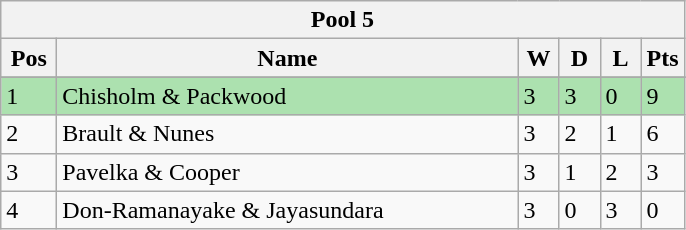<table class="wikitable">
<tr>
<th colspan="6">Pool 5</th>
</tr>
<tr>
<th width=30>Pos</th>
<th width=300>Name</th>
<th width=20>W</th>
<th width=20>D</th>
<th width=20>L</th>
<th width=20>Pts</th>
</tr>
<tr>
</tr>
<tr style="background:#ACE1AF;">
<td>1</td>
<td> Chisholm & Packwood</td>
<td>3</td>
<td>3</td>
<td>0</td>
<td>9</td>
</tr>
<tr>
<td>2</td>
<td> Brault & Nunes</td>
<td>3</td>
<td>2</td>
<td>1</td>
<td>6</td>
</tr>
<tr>
<td>3</td>
<td> Pavelka &  Cooper</td>
<td>3</td>
<td>1</td>
<td>2</td>
<td>3</td>
</tr>
<tr>
<td>4</td>
<td> Don-Ramanayake & Jayasundara</td>
<td>3</td>
<td>0</td>
<td>3</td>
<td>0</td>
</tr>
</table>
